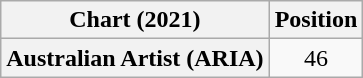<table class="wikitable sortable plainrowheaders" style="text-align:center">
<tr>
<th scope="col">Chart (2021)</th>
<th scope="col">Position</th>
</tr>
<tr>
<th scope="row">Australian Artist (ARIA)</th>
<td>46</td>
</tr>
</table>
